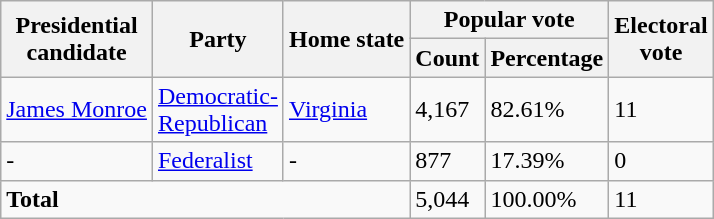<table class="wikitable">
<tr>
<th rowspan="2">Presidential<br>candidate</th>
<th rowspan="2">Party</th>
<th rowspan="2">Home state</th>
<th colspan="2">Popular vote</th>
<th rowspan="2">Electoral<br>vote</th>
</tr>
<tr>
<th>Count</th>
<th>Percentage</th>
</tr>
<tr>
<td><a href='#'>James Monroe</a></td>
<td><a href='#'>Democratic-</a><br><a href='#'>Republican</a></td>
<td><a href='#'>Virginia</a></td>
<td>4,167</td>
<td>82.61%</td>
<td>11</td>
</tr>
<tr>
<td>-</td>
<td><a href='#'>Federalist</a></td>
<td>-</td>
<td>877</td>
<td>17.39%</td>
<td>0</td>
</tr>
<tr>
<td colspan="3"><strong>Total</strong></td>
<td>5,044</td>
<td>100.00%</td>
<td>11</td>
</tr>
</table>
